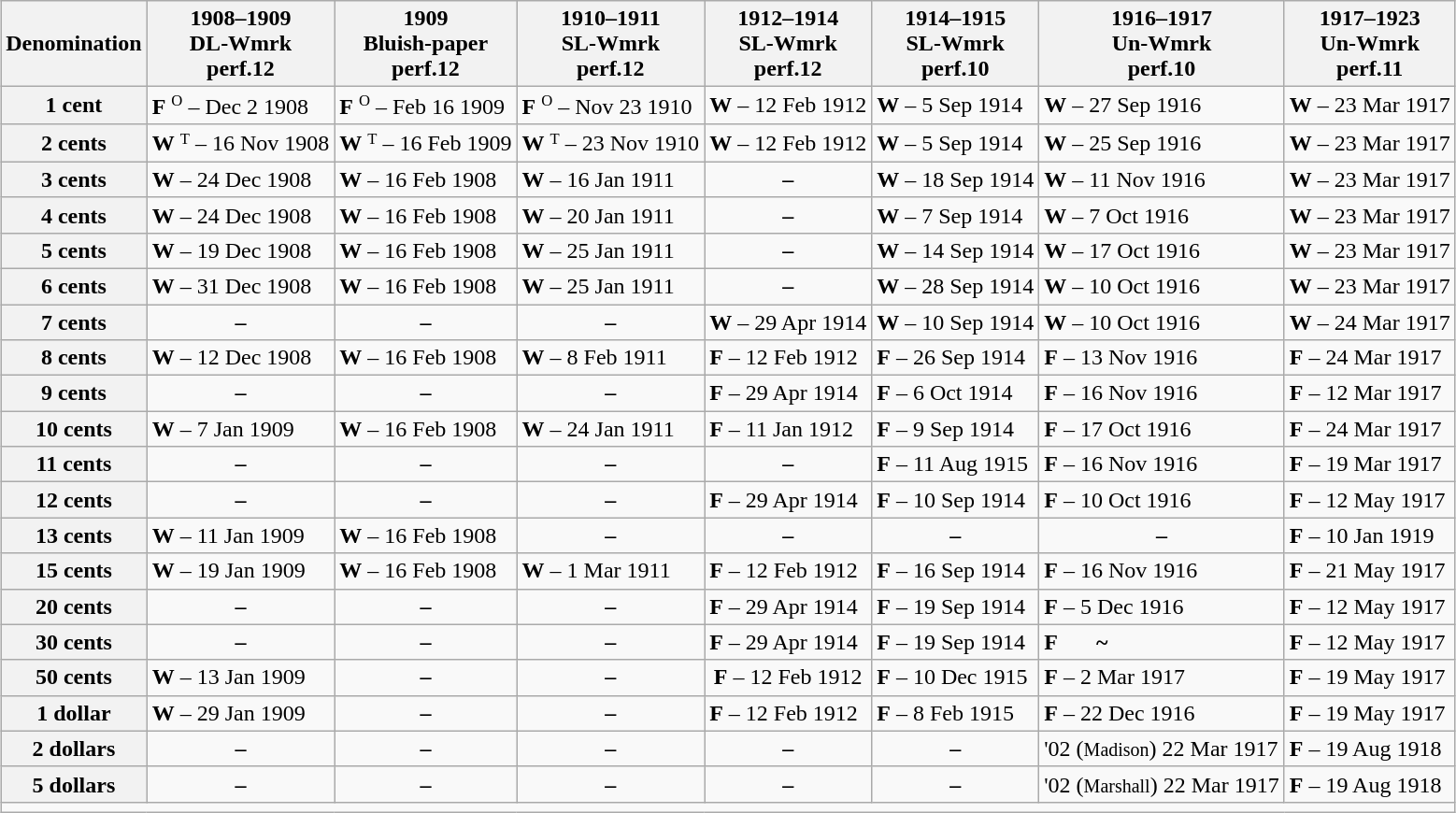<table class="wikitable" style="margin: 0 auto; clear: both;">
<tr>
<th>Denomination</th>
<th>1908–1909<br>DL-Wmrk<br>perf.12</th>
<th>1909<br>Bluish-paper<br>perf.12</th>
<th>1910–1911<br>SL-Wmrk<br>perf.12</th>
<th>1912–1914<br>SL-Wmrk<br>perf.12</th>
<th>1914–1915<br>SL-Wmrk<br>perf.10</th>
<th>1916–1917<br>Un-Wmrk<br>perf.10</th>
<th>1917–1923<br>Un-Wmrk<br>perf.11</th>
</tr>
<tr>
<th>1 cent</th>
<td><strong>F</strong> <small><sup>O</sup></small> – Dec 2 1908</td>
<td><strong>F</strong> <small><sup>O</sup></small> – Feb 16 1909</td>
<td><strong>F</strong> <small><sup>O</sup></small> – Nov 23 1910</td>
<td><strong>W</strong> – 12 Feb 1912</td>
<td><strong>W</strong> – 5 Sep 1914</td>
<td><strong>W</strong> – 27 Sep 1916</td>
<td><strong>W</strong> – 23 Mar 1917</td>
</tr>
<tr>
<th>2 cents</th>
<td><strong>W</strong> <small><sup>T</sup></small> – 16 Nov 1908</td>
<td><strong>W</strong> <small><sup>T</sup></small> – 16 Feb 1909</td>
<td><strong>W</strong> <small><sup>T</sup></small> – 23 Nov 1910</td>
<td><strong>W</strong> – 12 Feb 1912</td>
<td><strong>W</strong> – 5 Sep 1914</td>
<td><strong>W</strong> – 25 Sep 1916</td>
<td><strong>W</strong> – 23 Mar 1917</td>
</tr>
<tr>
<th>3 cents</th>
<td><strong>W</strong> – 24 Dec 1908</td>
<td><strong>W</strong> – 16 Feb 1908</td>
<td><strong>W</strong> – 16 Jan 1911</td>
<td style="text-align: center; font-weight: bold">–</td>
<td><strong>W</strong> – 18 Sep 1914</td>
<td><strong>W</strong> – 11 Nov 1916</td>
<td><strong>W</strong> – 23 Mar 1917</td>
</tr>
<tr>
<th>4 cents</th>
<td><strong>W</strong> – 24 Dec 1908</td>
<td><strong>W</strong> – 16 Feb 1908</td>
<td><strong>W</strong> – 20 Jan 1911</td>
<td style="text-align: center; font-weight: bold">–</td>
<td><strong>W</strong> – 7 Sep 1914</td>
<td><strong>W</strong> – 7 Oct 1916</td>
<td><strong>W</strong> – 23 Mar 1917</td>
</tr>
<tr>
<th>5 cents</th>
<td><strong>W</strong> – 19 Dec 1908</td>
<td><strong>W</strong> – 16 Feb 1908</td>
<td><strong>W</strong> – 25 Jan 1911</td>
<td style="text-align: center; font-weight: bold">–</td>
<td><strong>W</strong> – 14 Sep 1914</td>
<td><strong>W</strong> – 17 Oct 1916<br></td>
<td><strong>W</strong> – 23 Mar 1917<br></td>
</tr>
<tr>
<th>6 cents</th>
<td><strong>W</strong> – 31 Dec 1908</td>
<td><strong>W</strong> – 16 Feb 1908</td>
<td><strong>W</strong> – 25 Jan 1911</td>
<td style="text-align: center; font-weight: bold">–</td>
<td><strong>W</strong> – 28 Sep 1914</td>
<td><strong>W</strong> – 10 Oct 1916</td>
<td><strong>W</strong> – 23 Mar 1917</td>
</tr>
<tr>
<th>7 cents</th>
<td style="text-align: center; font-weight: bold">–</td>
<td style="text-align: center; font-weight: bold">–</td>
<td style="text-align: center; font-weight: bold">–</td>
<td><strong>W</strong> – 29 Apr 1914</td>
<td><strong>W</strong> – 10 Sep 1914</td>
<td><strong>W</strong> – 10 Oct 1916</td>
<td><strong>W</strong> – 24 Mar 1917</td>
</tr>
<tr>
<th>8 cents</th>
<td><strong>W</strong> – 12 Dec 1908</td>
<td><strong>W</strong> – 16 Feb 1908</td>
<td><strong>W</strong> – 8 Feb 1911</td>
<td><strong>F</strong> – 12 Feb 1912</td>
<td><strong>F</strong> – 26 Sep 1914</td>
<td><strong>F</strong> – 13 Nov 1916</td>
<td><strong>F</strong> – 24 Mar 1917</td>
</tr>
<tr>
<th>9 cents</th>
<td style="text-align: center; font-weight: bold">–</td>
<td style="text-align: center; font-weight: bold">–</td>
<td style="text-align: center; font-weight: bold">–</td>
<td><strong>F</strong> – 29 Apr 1914</td>
<td><strong>F</strong> – 6 Oct 1914</td>
<td><strong>F</strong> – 16 Nov 1916</td>
<td><strong>F</strong> – 12 Mar 1917</td>
</tr>
<tr>
<th>10 cents</th>
<td><strong>W</strong> – 7 Jan 1909</td>
<td><strong>W</strong> – 16 Feb 1908</td>
<td><strong>W</strong> – 24 Jan 1911</td>
<td><strong>F</strong> – 11 Jan 1912</td>
<td><strong>F</strong> – 9 Sep 1914</td>
<td><strong>F</strong> – 17 Oct 1916</td>
<td><strong>F</strong> – 24 Mar 1917</td>
</tr>
<tr>
<th>11 cents</th>
<td style="text-align: center; font-weight: bold">–</td>
<td style="text-align: center; font-weight: bold">–</td>
<td style="text-align: center; font-weight: bold">–</td>
<td style="text-align: center; font-weight: bold">–</td>
<td><strong>F</strong> – 11 Aug 1915</td>
<td><strong>F</strong> – 16 Nov 1916</td>
<td><strong>F</strong> – 19 Mar 1917</td>
</tr>
<tr>
<th>12 cents</th>
<td style="text-align: center; font-weight: bold">–</td>
<td style="text-align: center; font-weight: bold">–</td>
<td style="text-align: center; font-weight: bold">–</td>
<td><strong>F</strong> – 29 Apr 1914</td>
<td><strong>F</strong> – 10 Sep 1914</td>
<td><strong>F</strong> – 10 Oct 1916</td>
<td><strong>F</strong> – 12 May 1917</td>
</tr>
<tr>
<th>13 cents</th>
<td><strong>W</strong> – 11 Jan 1909</td>
<td><strong>W</strong> – 16 Feb 1908</td>
<td style="text-align: center; font-weight: bold">–</td>
<td style="text-align: center; font-weight: bold">–</td>
<td style="text-align: center; font-weight: bold">–</td>
<td style="text-align: center; font-weight: bold">–</td>
<td><strong>F</strong> – 10 Jan 1919</td>
</tr>
<tr>
<th>15 cents</th>
<td><strong>W</strong> – 19 Jan 1909</td>
<td><strong>W</strong> – 16 Feb 1908</td>
<td><strong>W</strong> – 1 Mar 1911</td>
<td><strong>F</strong> – 12 Feb 1912</td>
<td><strong>F</strong> – 16 Sep 1914</td>
<td><strong>F</strong> – 16 Nov 1916</td>
<td><strong>F</strong> – 21 May 1917</td>
</tr>
<tr>
<th>20 cents</th>
<td style="text-align: center; font-weight: bold">–</td>
<td style="text-align: center; font-weight: bold">–</td>
<td style="text-align: center; font-weight: bold">–</td>
<td><strong>F</strong> – 29 Apr 1914</td>
<td><strong>F</strong> – 19 Sep 1914</td>
<td><strong>F</strong> – 5 Dec 1916</td>
<td><strong>F</strong> – 12 May 1917</td>
</tr>
<tr>
<th>30 cents</th>
<td style="text-align: center; font-weight: bold">–</td>
<td style="text-align: center; font-weight: bold">–</td>
<td style="text-align: center; font-weight: bold">–</td>
<td><strong>F</strong> – 29 Apr 1914</td>
<td><strong>F</strong> – 19 Sep 1914</td>
<td><strong>F       ~</strong></td>
<td><strong>F</strong> – 12 May 1917</td>
</tr>
<tr>
<th>50 cents</th>
<td><strong>W</strong> – 13 Jan 1909</td>
<td style="text-align: center; font-weight: bold">–</td>
<td style="text-align: center; font-weight: bold">–</td>
<td style="text-align: center;"><strong>F</strong> – 12 Feb 1912<br></td>
<td><strong>F</strong> – 10 Dec 1915</td>
<td><strong>F</strong> – 2 Mar 1917</td>
<td><strong>F</strong> – 19 May 1917</td>
</tr>
<tr>
<th>1 dollar</th>
<td><strong>W</strong> – 29 Jan 1909</td>
<td style="text-align: center; font-weight: bold">–</td>
<td style="text-align: center; font-weight: bold">–</td>
<td><strong>F</strong> – 12 Feb 1912</td>
<td><strong>F</strong> – 8 Feb 1915</td>
<td><strong>F</strong> – 22 Dec 1916</td>
<td><strong>F</strong> – 19 May 1917</td>
</tr>
<tr>
<th>2 dollars</th>
<td style="text-align: center; font-weight: bold">–</td>
<td style="text-align: center; font-weight: bold">–</td>
<td style="text-align: center; font-weight: bold">–</td>
<td style="text-align: center; font-weight: bold">–</td>
<td style="text-align: center; font-weight: bold">–</td>
<td>'02 (<small>Madison</small>) 22 Mar 1917</td>
<td><strong>F</strong> – 19 Aug 1918</td>
</tr>
<tr>
<th>5 dollars</th>
<td style="text-align: center; font-weight: bold">–</td>
<td style="text-align: center; font-weight: bold">–</td>
<td style="text-align: center; font-weight: bold">–</td>
<td style="text-align: center; font-weight: bold">–</td>
<td style="text-align: center; font-weight: bold">–</td>
<td>'02 (<small>Marshall</small>) 22 Mar 1917</td>
<td><strong>F</strong> – 19 Aug 1918</td>
</tr>
<tr>
<td colspan="8"></td>
</tr>
</table>
